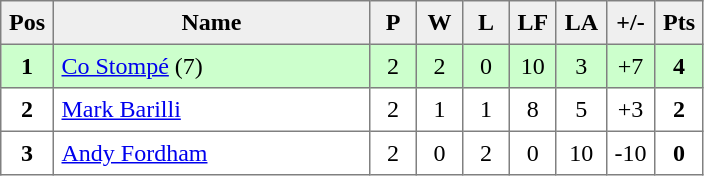<table style=border-collapse:collapse border=1 cellspacing=0 cellpadding=5>
<tr align=center bgcolor=#efefef>
<th width=20>Pos</th>
<th width=200>Name</th>
<th width=20>P</th>
<th width=20>W</th>
<th width=20>L</th>
<th width=20>LF</th>
<th width=20>LA</th>
<th width=20>+/-</th>
<th width=20>Pts</th>
</tr>
<tr align=center style="background: #ccffcc;">
<td><strong>1</strong></td>
<td align="left"> <a href='#'>Co Stompé</a> (7)</td>
<td>2</td>
<td>2</td>
<td>0</td>
<td>10</td>
<td>3</td>
<td>+7</td>
<td><strong>4</strong></td>
</tr>
<tr align=center>
<td><strong>2</strong></td>
<td align="left"> <a href='#'>Mark Barilli</a></td>
<td>2</td>
<td>1</td>
<td>1</td>
<td>8</td>
<td>5</td>
<td>+3</td>
<td><strong>2</strong></td>
</tr>
<tr align=center>
<td><strong>3</strong></td>
<td align="left"> <a href='#'>Andy Fordham</a></td>
<td>2</td>
<td>0</td>
<td>2</td>
<td>0</td>
<td>10</td>
<td>-10</td>
<td><strong>0</strong></td>
</tr>
</table>
